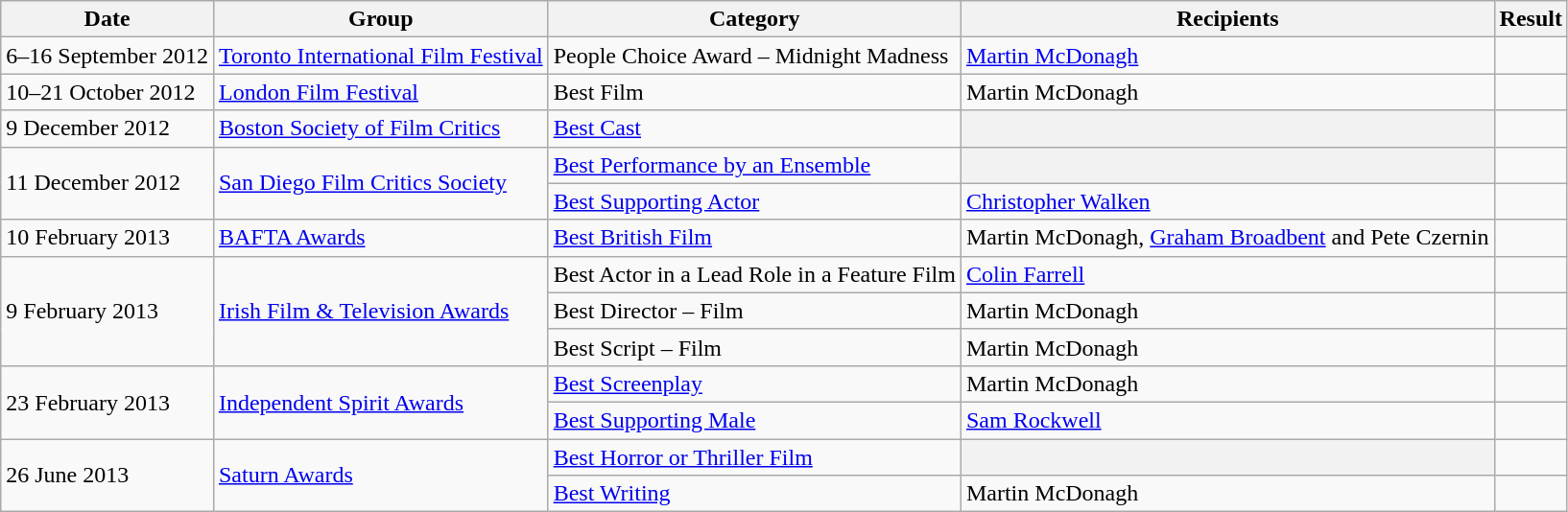<table class="wikitable sortable">
<tr>
<th>Date</th>
<th>Group</th>
<th>Category</th>
<th>Recipients</th>
<th>Result</th>
</tr>
<tr>
<td>6–16 September 2012</td>
<td><a href='#'>Toronto International Film Festival</a></td>
<td>People Choice Award – Midnight Madness</td>
<td><a href='#'>Martin McDonagh</a></td>
<td></td>
</tr>
<tr .>
<td>10–21 October 2012</td>
<td><a href='#'>London Film Festival</a></td>
<td>Best Film</td>
<td>Martin McDonagh</td>
<td></td>
</tr>
<tr>
<td>9 December 2012</td>
<td><a href='#'>Boston Society of Film Critics</a></td>
<td><a href='#'>Best Cast</a></td>
<th></th>
<td></td>
</tr>
<tr>
<td rowspan="2">11 December 2012</td>
<td rowspan="2"><a href='#'>San Diego Film Critics Society</a></td>
<td><a href='#'>Best Performance by an Ensemble</a></td>
<th></th>
<td></td>
</tr>
<tr>
<td><a href='#'>Best Supporting Actor</a></td>
<td><a href='#'>Christopher Walken</a></td>
<td></td>
</tr>
<tr>
<td>10 February 2013</td>
<td><a href='#'>BAFTA Awards</a></td>
<td><a href='#'>Best British Film</a></td>
<td>Martin McDonagh, <a href='#'>Graham Broadbent</a> and Pete Czernin</td>
<td></td>
</tr>
<tr>
<td rowspan="3">9 February 2013</td>
<td rowspan="3"><a href='#'>Irish Film & Television Awards</a></td>
<td>Best Actor in a Lead Role in a Feature Film</td>
<td><a href='#'>Colin Farrell</a></td>
<td></td>
</tr>
<tr>
<td>Best Director – Film</td>
<td>Martin McDonagh</td>
<td></td>
</tr>
<tr>
<td>Best Script – Film</td>
<td>Martin McDonagh</td>
<td></td>
</tr>
<tr>
<td rowspan="2">23 February 2013</td>
<td rowspan="2"><a href='#'>Independent Spirit Awards</a></td>
<td><a href='#'>Best Screenplay</a></td>
<td>Martin McDonagh</td>
<td></td>
</tr>
<tr>
<td><a href='#'>Best Supporting Male</a></td>
<td><a href='#'>Sam Rockwell</a></td>
<td></td>
</tr>
<tr>
<td rowspan="2">26 June 2013</td>
<td rowspan="2"><a href='#'>Saturn Awards</a></td>
<td><a href='#'>Best Horror or Thriller Film</a></td>
<th></th>
<td></td>
</tr>
<tr>
<td><a href='#'>Best Writing</a></td>
<td>Martin McDonagh</td>
<td></td>
</tr>
</table>
